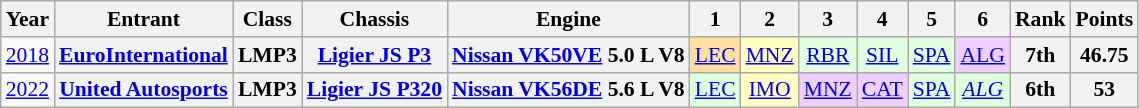<table class="wikitable" style="text-align:center; font-size:90%">
<tr>
<th>Year</th>
<th>Entrant</th>
<th>Class</th>
<th>Chassis</th>
<th>Engine</th>
<th>1</th>
<th>2</th>
<th>3</th>
<th>4</th>
<th>5</th>
<th>6</th>
<th>Rank</th>
<th>Points</th>
</tr>
<tr>
<td><a href='#'>2018</a></td>
<th><a href='#'>EuroInternational</a></th>
<th>LMP3</th>
<th><a href='#'>Ligier JS P3</a></th>
<th><a href='#'>Nissan VK50VE</a> 5.0 L V8</th>
<td style="background:#FFDF9F;"><a href='#'>LEC</a><br></td>
<td style="background:#FFFFBF;"><a href='#'>MNZ</a><br></td>
<td style="background:#DFFFDF;"><a href='#'>RBR</a><br></td>
<td style="background:#DFFFDF;"><a href='#'>SIL</a><br></td>
<td style="background:#DFFFDF;"><a href='#'>SPA</a><br></td>
<td style="background:#EFCFFF;"><a href='#'>ALG</a><br></td>
<th>7th</th>
<th>46.75</th>
</tr>
<tr>
<td><a href='#'>2022</a></td>
<th><a href='#'>United Autosports</a></th>
<th>LMP3</th>
<th><a href='#'>Ligier JS P320</a></th>
<th><a href='#'>Nissan VK56DE</a> 5.6 L V8</th>
<td style="background:#DFFFDF;"><a href='#'>LEC</a><br></td>
<td style="background:#FFFFBF;"><a href='#'>IMO</a><br></td>
<td style="background:#EFCFFF;"><a href='#'>MNZ</a><br></td>
<td style="background:#EFCFFF;"><a href='#'>CAT</a><br></td>
<td style="background:#DFFFDF;"><a href='#'>SPA</a><br></td>
<td style="background:#DFFFDF;"><em><a href='#'>ALG</a></em><br></td>
<th>6th</th>
<th>53</th>
</tr>
</table>
